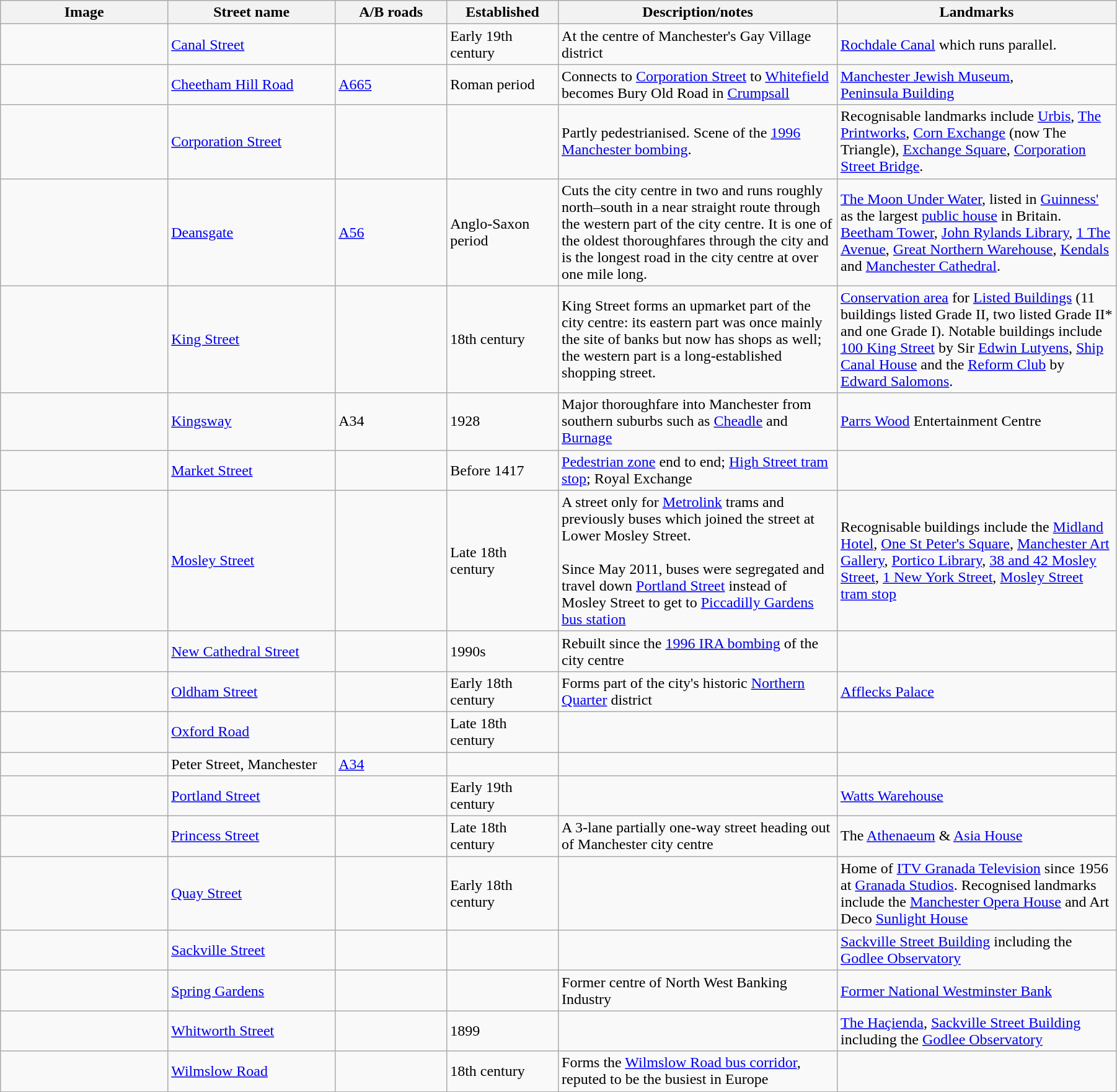<table class="sortable wikitable" width=95% cellpadding="5">
<tr>
<th width="15%">Image</th>
<th width="15%">Street name</th>
<th width="10%">A/B roads</th>
<th width="10%">Established</th>
<th width="25%">Description/notes</th>
<th width="25%">Landmarks</th>
</tr>
<tr>
<td></td>
<td><a href='#'>Canal Street</a></td>
<td></td>
<td>Early 19th century</td>
<td>At the centre of Manchester's Gay Village district</td>
<td><a href='#'>Rochdale Canal</a> which runs parallel.</td>
</tr>
<tr>
<td></td>
<td><a href='#'>Cheetham Hill Road</a></td>
<td><a href='#'>A665</a></td>
<td>Roman period</td>
<td>Connects to <a href='#'>Corporation Street</a> to <a href='#'>Whitefield</a> becomes Bury Old Road in <a href='#'>Crumpsall</a></td>
<td><a href='#'>Manchester Jewish Museum</a>, <br><a href='#'>Peninsula Building</a></td>
</tr>
<tr>
<td></td>
<td><a href='#'>Corporation Street</a></td>
<td></td>
<td></td>
<td>Partly pedestrianised. Scene of the <a href='#'>1996 Manchester bombing</a>.</td>
<td>Recognisable landmarks include <a href='#'>Urbis</a>, <a href='#'>The Printworks</a>, <a href='#'>Corn Exchange</a> (now The Triangle), <a href='#'>Exchange Square</a>, <a href='#'>Corporation Street Bridge</a>.</td>
</tr>
<tr>
<td></td>
<td><a href='#'>Deansgate</a></td>
<td><a href='#'>A56</a></td>
<td>Anglo-Saxon period</td>
<td>Cuts the city centre in two and runs roughly north–south in a near straight route through the western part of the city centre. It is one of the oldest thoroughfares through the city and is the longest road in the city centre at over one mile long.</td>
<td><a href='#'>The Moon Under Water</a>, listed in <a href='#'>Guinness'</a> as the largest <a href='#'>public house</a> in Britain.<br><a href='#'>Beetham Tower</a>, <a href='#'>John Rylands Library</a>, <a href='#'>1 The Avenue</a>, <a href='#'>Great Northern Warehouse</a>, <a href='#'>Kendals</a> and <a href='#'>Manchester Cathedral</a>.</td>
</tr>
<tr>
<td></td>
<td><a href='#'>King Street</a></td>
<td></td>
<td>18th century</td>
<td>King Street forms an upmarket part of the city centre: its eastern part was once mainly the site of banks but now has shops as well; the western part is a long-established shopping street.</td>
<td><a href='#'>Conservation area</a> for <a href='#'>Listed Buildings</a> (11 buildings listed Grade II, two listed Grade II* and one Grade I). Notable buildings include <a href='#'>100 King Street</a> by Sir <a href='#'>Edwin Lutyens</a>, <a href='#'>Ship Canal House</a> and the <a href='#'>Reform Club</a> by <a href='#'>Edward Salomons</a>.</td>
</tr>
<tr>
<td></td>
<td><a href='#'>Kingsway</a></td>
<td>A34</td>
<td>1928</td>
<td>Major thoroughfare into Manchester from southern suburbs such as <a href='#'>Cheadle</a> and <a href='#'>Burnage</a></td>
<td><a href='#'>Parrs Wood</a> Entertainment Centre</td>
</tr>
<tr>
<td></td>
<td><a href='#'>Market Street</a></td>
<td></td>
<td>Before 1417</td>
<td><a href='#'>Pedestrian zone</a> end to end; <a href='#'>High Street tram stop</a>; Royal Exchange</td>
<td></td>
</tr>
<tr>
<td></td>
<td><a href='#'>Mosley Street</a></td>
<td></td>
<td>Late 18th century</td>
<td>A street only for <a href='#'>Metrolink</a> trams and previously buses which joined the street at Lower Mosley Street.<br><br> Since May 2011, buses were segregated and travel down <a href='#'>Portland Street</a> instead of Mosley Street to get to <a href='#'>Piccadilly Gardens bus station</a></td>
<td>Recognisable buildings include the <a href='#'>Midland Hotel</a>, <a href='#'>One St Peter's Square</a>, <a href='#'>Manchester Art Gallery</a>, <a href='#'>Portico Library</a>, <a href='#'>38 and 42 Mosley Street</a>, <a href='#'>1 New York Street</a>, <a href='#'>Mosley Street tram stop</a></td>
</tr>
<tr>
<td></td>
<td><a href='#'>New Cathedral Street</a></td>
<td></td>
<td>1990s</td>
<td>Rebuilt since the <a href='#'>1996 IRA bombing</a> of the city centre</td>
<td></td>
</tr>
<tr>
<td></td>
<td><a href='#'>Oldham Street</a></td>
<td></td>
<td>Early 18th century</td>
<td>Forms part of the city's historic <a href='#'>Northern Quarter</a> district</td>
<td><a href='#'>Afflecks Palace</a></td>
</tr>
<tr>
<td></td>
<td><a href='#'>Oxford Road</a></td>
<td></td>
<td>Late 18th century</td>
<td></td>
<td></td>
</tr>
<tr>
<td></td>
<td>Peter Street, Manchester</td>
<td><a href='#'>A34</a></td>
<td></td>
<td></td>
<td></td>
</tr>
<tr>
<td></td>
<td><a href='#'>Portland Street</a></td>
<td></td>
<td>Early 19th century</td>
<td></td>
<td><a href='#'>Watts Warehouse</a></td>
</tr>
<tr>
<td></td>
<td><a href='#'>Princess Street</a></td>
<td></td>
<td>Late 18th century</td>
<td>A 3-lane partially one-way street heading out of Manchester city centre</td>
<td>The <a href='#'>Athenaeum</a> & <a href='#'>Asia House</a></td>
</tr>
<tr>
<td></td>
<td><a href='#'>Quay Street</a></td>
<td></td>
<td>Early 18th century</td>
<td></td>
<td>Home of <a href='#'>ITV Granada Television</a> since 1956 at <a href='#'>Granada Studios</a>. Recognised landmarks include the <a href='#'>Manchester Opera House</a> and Art Deco <a href='#'>Sunlight House</a></td>
</tr>
<tr>
<td></td>
<td><a href='#'>Sackville Street</a></td>
<td></td>
<td></td>
<td></td>
<td><a href='#'>Sackville Street Building</a> including the <a href='#'>Godlee Observatory</a></td>
</tr>
<tr>
<td></td>
<td><a href='#'>Spring Gardens</a></td>
<td></td>
<td></td>
<td>Former centre of North West Banking Industry</td>
<td><a href='#'>Former National Westminster Bank</a></td>
</tr>
<tr>
<td></td>
<td><a href='#'>Whitworth Street</a></td>
<td></td>
<td>1899</td>
<td></td>
<td><a href='#'>The Haçienda</a>, <a href='#'>Sackville Street Building</a> including the <a href='#'>Godlee Observatory</a></td>
</tr>
<tr>
<td></td>
<td><a href='#'>Wilmslow Road</a></td>
<td></td>
<td>18th century</td>
<td>Forms the <a href='#'>Wilmslow Road bus corridor</a>, reputed to be the busiest in Europe</td>
<td></td>
</tr>
<tr>
</tr>
</table>
